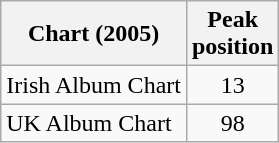<table class="wikitable sortable">
<tr>
<th align="left">Chart (2005)</th>
<th align="left">Peak<br>position</th>
</tr>
<tr>
<td align="left">Irish Album Chart</td>
<td align="center">13</td>
</tr>
<tr>
<td align="left">UK Album Chart</td>
<td align="center">98</td>
</tr>
</table>
